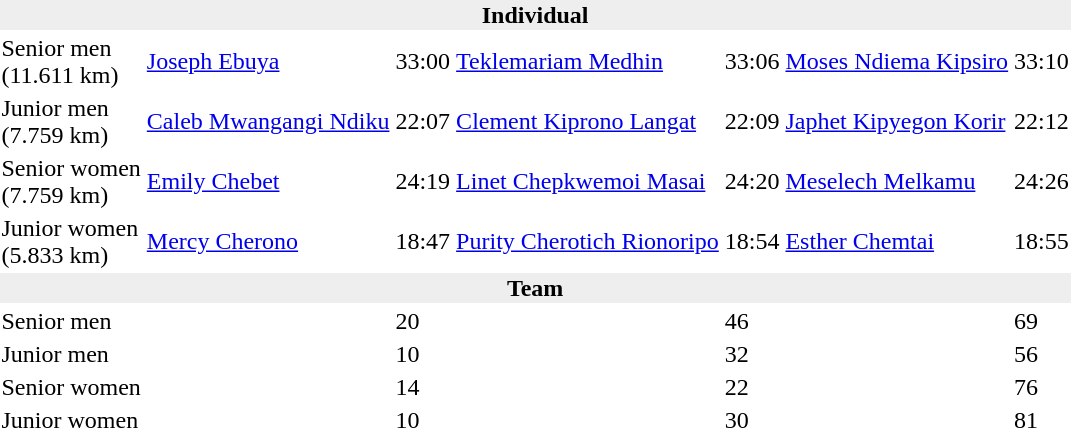<table>
<tr>
<td colspan=7 bgcolor=#eeeeee style=text-align:center;><strong>Individual</strong></td>
</tr>
<tr>
<td>Senior men<br>(11.611 km)</td>
<td><a href='#'>Joseph Ebuya</a><br></td>
<td>33:00</td>
<td><a href='#'>Teklemariam Medhin</a><br></td>
<td>33:06</td>
<td><a href='#'>Moses Ndiema Kipsiro</a><br></td>
<td>33:10</td>
</tr>
<tr>
<td>Junior men<br>(7.759 km)</td>
<td><a href='#'>Caleb Mwangangi Ndiku</a><br></td>
<td>22:07</td>
<td><a href='#'>Clement Kiprono Langat</a><br></td>
<td>22:09</td>
<td><a href='#'>Japhet Kipyegon Korir</a><br></td>
<td>22:12</td>
</tr>
<tr>
<td>Senior women<br>(7.759 km)</td>
<td><a href='#'>Emily Chebet</a><br></td>
<td>24:19</td>
<td><a href='#'>Linet Chepkwemoi Masai</a><br></td>
<td>24:20</td>
<td><a href='#'>Meselech Melkamu</a><br></td>
<td>24:26</td>
</tr>
<tr>
<td>Junior women<br>(5.833 km)</td>
<td><a href='#'>Mercy Cherono</a><br></td>
<td>18:47</td>
<td><a href='#'>Purity Cherotich Rionoripo</a><br></td>
<td>18:54</td>
<td><a href='#'>Esther Chemtai</a><br></td>
<td>18:55</td>
</tr>
<tr>
<td colspan=7 bgcolor=#eeeeee style=text-align:center;><strong>Team</strong></td>
</tr>
<tr>
<td>Senior men</td>
<td></td>
<td>20</td>
<td></td>
<td>46</td>
<td></td>
<td>69</td>
</tr>
<tr>
<td>Junior men</td>
<td></td>
<td>10</td>
<td></td>
<td>32</td>
<td></td>
<td>56</td>
</tr>
<tr>
<td>Senior women</td>
<td></td>
<td>14</td>
<td></td>
<td>22</td>
<td></td>
<td>76</td>
</tr>
<tr>
<td>Junior women</td>
<td></td>
<td>10</td>
<td></td>
<td>30</td>
<td></td>
<td>81</td>
</tr>
</table>
